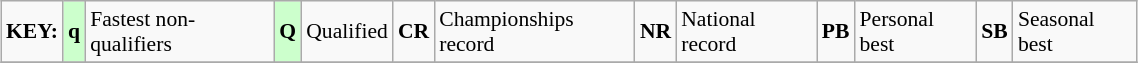<table class="wikitable" style="margin:0.5em auto; font-size:90%;position:relative;" width=60%>
<tr>
<td><strong>KEY:</strong></td>
<td bgcolor=ccffcc align=center><strong>q</strong></td>
<td>Fastest non-qualifiers</td>
<td bgcolor=ccffcc align=center><strong>Q</strong></td>
<td>Qualified</td>
<td align=center><strong>CR</strong></td>
<td>Championships record</td>
<td align=center><strong>NR</strong></td>
<td>National record</td>
<td align=center><strong>PB</strong></td>
<td>Personal best</td>
<td align=center><strong>SB</strong></td>
<td>Seasonal best</td>
</tr>
<tr>
</tr>
</table>
